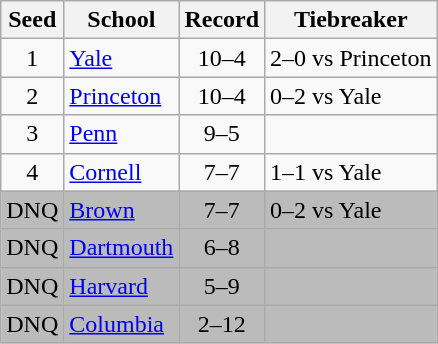<table class="wikitable" style="text-align:center">
<tr>
<th>Seed</th>
<th>School</th>
<th>Record</th>
<th>Tiebreaker</th>
</tr>
<tr>
<td>1</td>
<td align="left"><a href='#'>Yale</a></td>
<td>10–4</td>
<td align="left">2–0 vs Princeton</td>
</tr>
<tr>
<td>2</td>
<td align="left"><a href='#'>Princeton</a></td>
<td>10–4</td>
<td align="left">0–2 vs Yale</td>
</tr>
<tr>
<td>3</td>
<td align="left"><a href='#'>Penn</a></td>
<td>9–5</td>
<td></td>
</tr>
<tr>
<td>4</td>
<td align="left"><a href='#'>Cornell</a></td>
<td>7–7</td>
<td align="left">1–1 vs Yale</td>
</tr>
<tr bgcolor="#bbbbbb">
<td>DNQ</td>
<td align="left"><a href='#'>Brown</a></td>
<td>7–7</td>
<td align="left">0–2 vs Yale</td>
</tr>
<tr bgcolor="#bbbbbb">
<td>DNQ</td>
<td align="left"><a href='#'>Dartmouth</a></td>
<td>6–8</td>
<td></td>
</tr>
<tr bgcolor="#bbbbbb">
<td>DNQ</td>
<td align="left"><a href='#'>Harvard</a></td>
<td>5–9</td>
<td></td>
</tr>
<tr bgcolor="#bbbbbb">
<td>DNQ</td>
<td align="left"><a href='#'>Columbia</a></td>
<td>2–12</td>
<td></td>
</tr>
</table>
